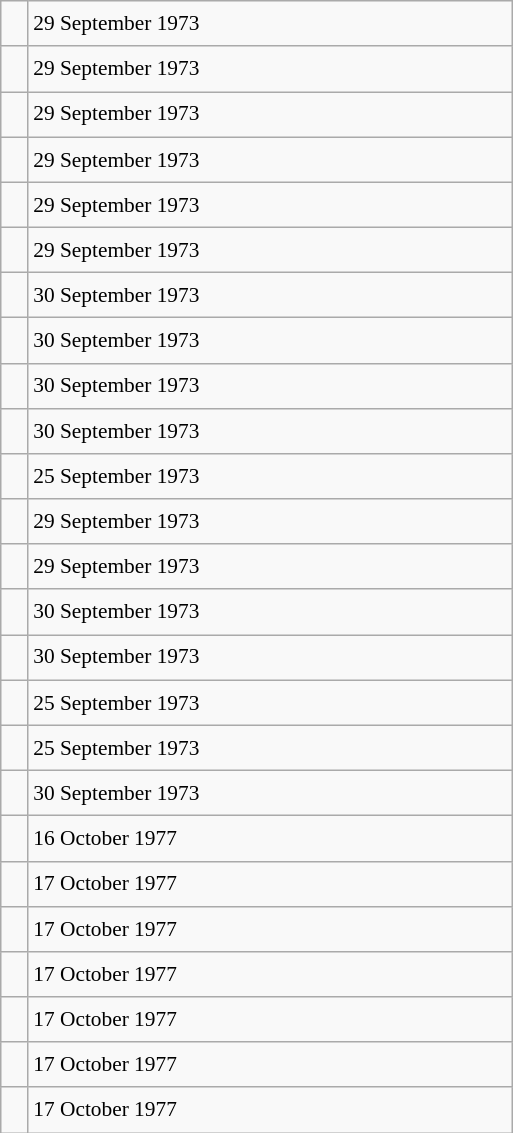<table class="wikitable" style="font-size: 89%; float: left; width: 24em; margin-right: 1em; line-height: 1.65em">
<tr>
<td></td>
<td>29 September 1973</td>
</tr>
<tr>
<td></td>
<td>29 September 1973</td>
</tr>
<tr>
<td></td>
<td>29 September 1973</td>
</tr>
<tr>
<td></td>
<td>29 September 1973</td>
</tr>
<tr>
<td></td>
<td>29 September 1973</td>
</tr>
<tr>
<td></td>
<td>29 September 1973</td>
</tr>
<tr>
<td></td>
<td>30 September 1973</td>
</tr>
<tr>
<td></td>
<td>30 September 1973</td>
</tr>
<tr>
<td></td>
<td>30 September 1973</td>
</tr>
<tr>
<td></td>
<td>30 September 1973</td>
</tr>
<tr>
<td></td>
<td>25 September 1973</td>
</tr>
<tr>
<td></td>
<td>29 September 1973</td>
</tr>
<tr>
<td></td>
<td>29 September 1973</td>
</tr>
<tr>
<td></td>
<td>30 September 1973</td>
</tr>
<tr>
<td></td>
<td>30 September 1973</td>
</tr>
<tr>
<td></td>
<td>25 September 1973</td>
</tr>
<tr>
<td></td>
<td>25 September 1973</td>
</tr>
<tr>
<td></td>
<td>30 September 1973</td>
</tr>
<tr>
<td></td>
<td>16 October 1977</td>
</tr>
<tr>
<td></td>
<td>17 October 1977</td>
</tr>
<tr>
<td></td>
<td>17 October 1977</td>
</tr>
<tr>
<td></td>
<td>17 October 1977</td>
</tr>
<tr>
<td></td>
<td>17 October 1977</td>
</tr>
<tr>
<td></td>
<td>17 October 1977</td>
</tr>
<tr>
<td></td>
<td>17 October 1977</td>
</tr>
</table>
